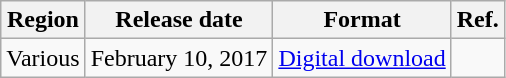<table class="wikitable">
<tr>
<th>Region</th>
<th>Release date</th>
<th>Format</th>
<th>Ref.</th>
</tr>
<tr>
<td>Various</td>
<td>February 10, 2017</td>
<td><a href='#'>Digital download</a></td>
<td></td>
</tr>
</table>
